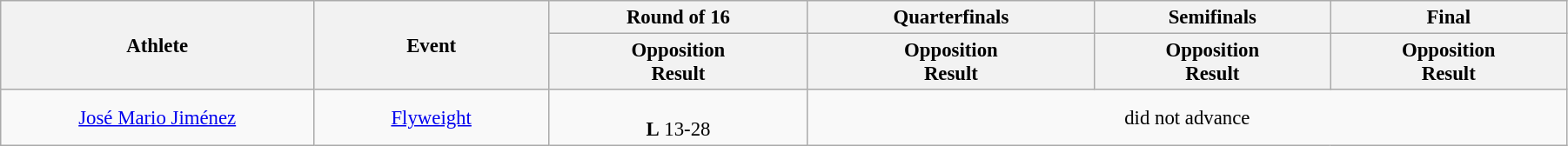<table class="wikitable" style="font-size:95%; text-align:center;" width="95%">
<tr>
<th rowspan="2">Athlete</th>
<th rowspan="2">Event</th>
<th>Round of 16</th>
<th>Quarterfinals</th>
<th>Semifinals</th>
<th>Final</th>
</tr>
<tr>
<th>Opposition<br>Result</th>
<th>Opposition<br>Result</th>
<th>Opposition<br>Result</th>
<th>Opposition<br>Result</th>
</tr>
<tr>
<td width=20%><a href='#'>José Mario Jiménez</a></td>
<td width=15%><a href='#'>Flyweight</a></td>
<td><br><strong>L</strong> 13-28</td>
<td colspan=3>did not advance</td>
</tr>
</table>
